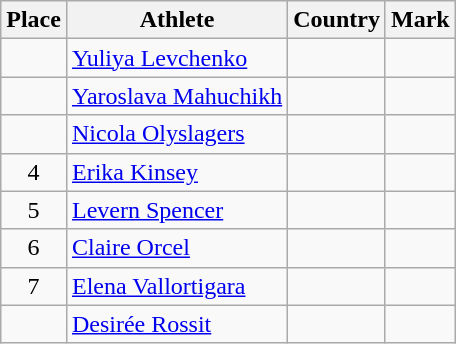<table class="wikitable mw-datatable sortable">
<tr>
<th>Place</th>
<th>Athlete</th>
<th>Country</th>
<th>Mark</th>
</tr>
<tr>
<td align=center></td>
<td><a href='#'>Yuliya Levchenko</a></td>
<td></td>
<td></td>
</tr>
<tr>
<td align=center></td>
<td><a href='#'>Yaroslava Mahuchikh</a></td>
<td></td>
<td></td>
</tr>
<tr>
<td align=center></td>
<td><a href='#'>Nicola Olyslagers</a></td>
<td></td>
<td></td>
</tr>
<tr>
<td align=center>4</td>
<td><a href='#'>Erika Kinsey</a></td>
<td></td>
<td></td>
</tr>
<tr>
<td align=center>5</td>
<td><a href='#'>Levern Spencer</a></td>
<td></td>
<td></td>
</tr>
<tr>
<td align=center>6</td>
<td><a href='#'>Claire Orcel</a></td>
<td></td>
<td></td>
</tr>
<tr>
<td align=center>7</td>
<td><a href='#'>Elena Vallortigara</a></td>
<td></td>
<td></td>
</tr>
<tr>
<td align=center></td>
<td><a href='#'>Desirée Rossit</a></td>
<td></td>
<td></td>
</tr>
</table>
